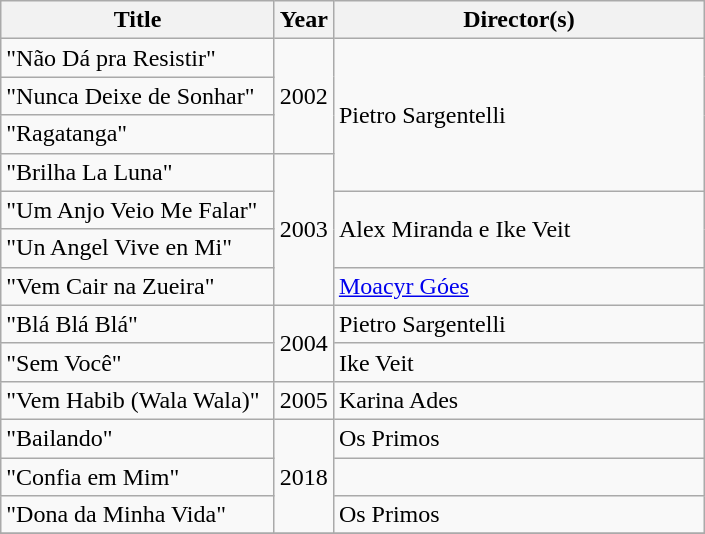<table class="wikitable plainrowheaders">
<tr>
<th style="width:175px;">Title</th>
<th>Year</th>
<th style="width:240px;">Director(s)</th>
</tr>
<tr>
<td>"Não Dá pra Resistir"</td>
<td rowspan=3>2002</td>
<td rowspan=4>Pietro Sargentelli</td>
</tr>
<tr>
<td>"Nunca Deixe de Sonhar"</td>
</tr>
<tr>
<td>"Ragatanga"</td>
</tr>
<tr>
<td>"Brilha La Luna"</td>
<td rowspan=4>2003</td>
</tr>
<tr>
<td>"Um Anjo Veio Me Falar"</td>
<td rowspan=2>Alex Miranda e Ike Veit</td>
</tr>
<tr>
<td>"Un Angel Vive en Mi"</td>
</tr>
<tr>
<td>"Vem Cair na Zueira"</td>
<td><a href='#'>Moacyr Góes</a></td>
</tr>
<tr>
<td>"Blá Blá Blá"</td>
<td rowspan=2>2004</td>
<td>Pietro Sargentelli</td>
</tr>
<tr>
<td>"Sem Você"</td>
<td>Ike Veit</td>
</tr>
<tr>
<td>"Vem Habib (Wala Wala)"</td>
<td>2005</td>
<td>Karina Ades</td>
</tr>
<tr>
<td>"Bailando"</td>
<td rowspan=3>2018</td>
<td>Os Primos</td>
</tr>
<tr>
<td>"Confia em Mim"</td>
<td></td>
</tr>
<tr>
<td>"Dona da Minha Vida"</td>
<td>Os Primos</td>
</tr>
<tr>
</tr>
</table>
